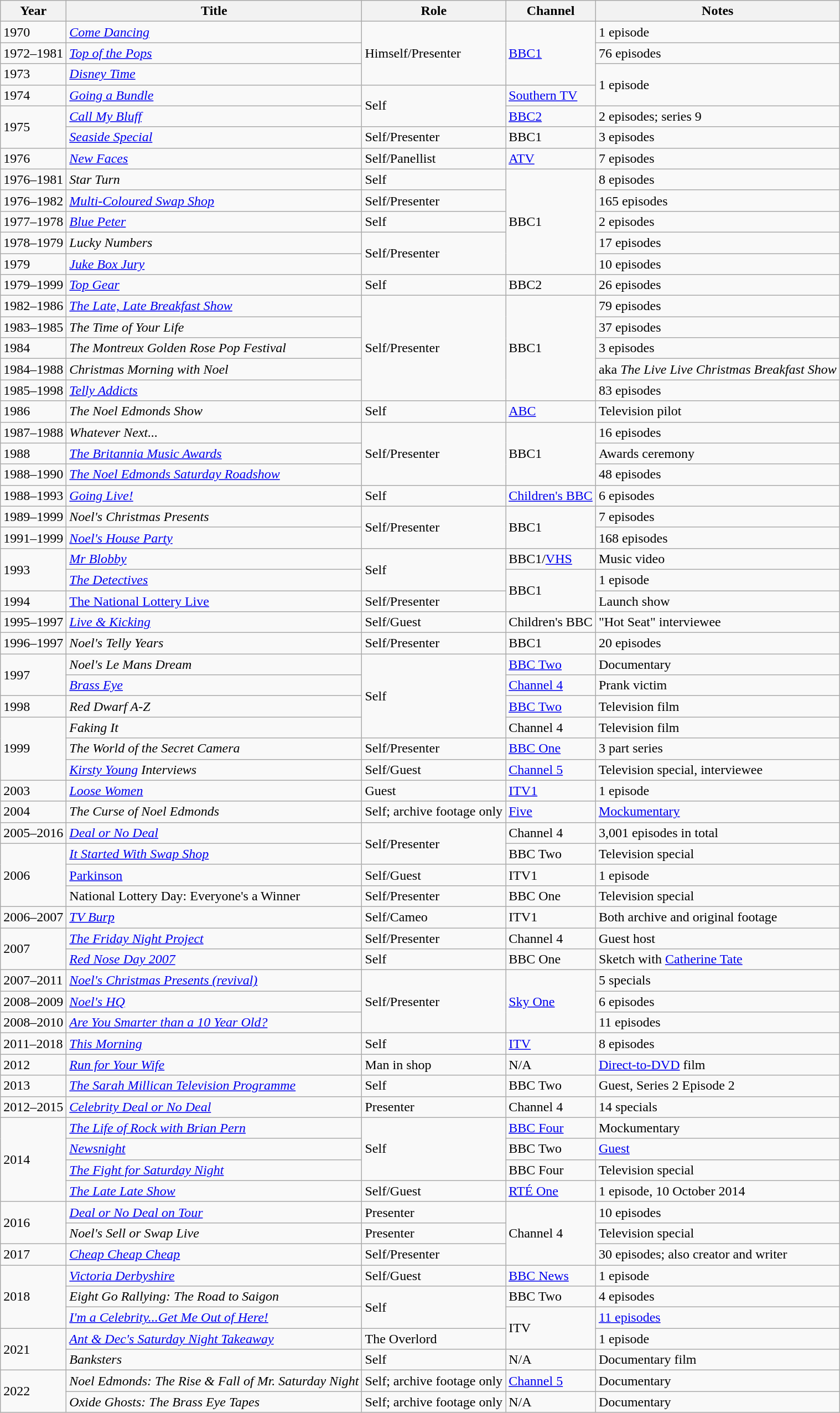<table class="wikitable plainrowheaders sortable">
<tr>
<th scope="col">Year</th>
<th scope="col">Title</th>
<th scope="col">Role</th>
<th scope="col">Channel</th>
<th class="unsortable">Notes</th>
</tr>
<tr>
<td>1970</td>
<td><em><a href='#'>Come Dancing</a></em></td>
<td rowspan="3">Himself/Presenter</td>
<td rowspan="3"><a href='#'>BBC1</a></td>
<td>1 episode</td>
</tr>
<tr>
<td>1972–1981</td>
<td><em><a href='#'>Top of the Pops</a></em></td>
<td>76 episodes</td>
</tr>
<tr>
<td>1973</td>
<td><em><a href='#'>Disney Time</a></em></td>
<td rowspan="2">1 episode</td>
</tr>
<tr>
<td>1974</td>
<td><em><a href='#'>Going a Bundle</a></em></td>
<td rowspan="2">Self</td>
<td><a href='#'>Southern TV</a></td>
</tr>
<tr>
<td rowspan="2">1975</td>
<td><em><a href='#'>Call My Bluff</a></em></td>
<td><a href='#'>BBC2</a></td>
<td>2 episodes; series 9</td>
</tr>
<tr>
<td><em><a href='#'>Seaside Special</a></em></td>
<td>Self/Presenter</td>
<td>BBC1</td>
<td>3 episodes</td>
</tr>
<tr>
<td>1976</td>
<td><em><a href='#'>New Faces</a></em></td>
<td>Self/Panellist</td>
<td><a href='#'>ATV</a></td>
<td>7 episodes</td>
</tr>
<tr>
<td>1976–1981</td>
<td><em>Star Turn</em></td>
<td>Self</td>
<td rowspan="5">BBC1</td>
<td>8 episodes</td>
</tr>
<tr>
<td>1976–1982</td>
<td><em><a href='#'>Multi-Coloured Swap Shop</a></em></td>
<td>Self/Presenter</td>
<td>165 episodes</td>
</tr>
<tr>
<td>1977–1978</td>
<td><em><a href='#'>Blue Peter</a></em></td>
<td>Self</td>
<td>2 episodes</td>
</tr>
<tr>
<td>1978–1979</td>
<td><em>Lucky Numbers</em></td>
<td rowspan="2">Self/Presenter</td>
<td>17 episodes</td>
</tr>
<tr>
<td>1979</td>
<td><em><a href='#'>Juke Box Jury</a></em></td>
<td>10 episodes</td>
</tr>
<tr>
<td>1979–1999</td>
<td><em><a href='#'>Top Gear</a></em></td>
<td>Self</td>
<td>BBC2</td>
<td>26 episodes</td>
</tr>
<tr>
<td>1982–1986</td>
<td><em><a href='#'>The Late, Late Breakfast Show</a></em></td>
<td rowspan="5">Self/Presenter</td>
<td rowspan="5">BBC1</td>
<td>79 episodes</td>
</tr>
<tr>
<td>1983–1985</td>
<td><em>The Time of Your Life</em></td>
<td>37 episodes</td>
</tr>
<tr>
<td>1984</td>
<td><em>The Montreux Golden Rose Pop Festival</em></td>
<td>3 episodes</td>
</tr>
<tr>
<td>1984–1988</td>
<td><em>Christmas Morning with Noel</em></td>
<td>aka <em>The Live Live Christmas Breakfast Show</em></td>
</tr>
<tr>
<td>1985–1998</td>
<td><em><a href='#'>Telly Addicts</a></em></td>
<td>83 episodes</td>
</tr>
<tr>
<td>1986</td>
<td><em>The Noel Edmonds Show</em></td>
<td>Self</td>
<td><a href='#'>ABC</a></td>
<td>Television pilot</td>
</tr>
<tr>
<td>1987–1988</td>
<td><em>Whatever Next...</em></td>
<td rowspan="3">Self/Presenter</td>
<td rowspan="3">BBC1</td>
<td>16 episodes</td>
</tr>
<tr>
<td>1988</td>
<td><em><a href='#'>The Britannia Music Awards</a></em></td>
<td>Awards ceremony</td>
</tr>
<tr>
<td>1988–1990</td>
<td><em><a href='#'>The Noel Edmonds Saturday Roadshow</a></em></td>
<td>48 episodes</td>
</tr>
<tr>
<td>1988–1993</td>
<td><em><a href='#'>Going Live!</a></em></td>
<td>Self</td>
<td><a href='#'>Children's BBC</a></td>
<td>6 episodes</td>
</tr>
<tr>
<td>1989–1999</td>
<td><em>Noel's Christmas Presents</em></td>
<td rowspan="2">Self/Presenter</td>
<td rowspan="2">BBC1</td>
<td>7 episodes</td>
</tr>
<tr>
<td>1991–1999</td>
<td><em><a href='#'>Noel's House Party</a></em></td>
<td>168 episodes</td>
</tr>
<tr>
<td rowspan="2">1993</td>
<td><em><a href='#'>Mr Blobby</a></em></td>
<td rowspan="2">Self</td>
<td>BBC1/<a href='#'>VHS</a></td>
<td>Music video</td>
</tr>
<tr>
<td><em><a href='#'>The Detectives</a></em></td>
<td rowspan="2">BBC1</td>
<td>1 episode</td>
</tr>
<tr>
<td>1994</td>
<td><a href='#'>The National Lottery Live</a></td>
<td>Self/Presenter</td>
<td>Launch show</td>
</tr>
<tr>
<td>1995–1997</td>
<td><em><a href='#'>Live & Kicking</a></em></td>
<td>Self/Guest</td>
<td>Children's BBC</td>
<td>"Hot Seat" interviewee</td>
</tr>
<tr>
<td>1996–1997</td>
<td><em>Noel's Telly Years</em></td>
<td>Self/Presenter</td>
<td>BBC1</td>
<td>20 episodes</td>
</tr>
<tr>
<td rowspan="2">1997</td>
<td><em>Noel's Le Mans Dream</em></td>
<td rowspan="4">Self</td>
<td><a href='#'>BBC Two</a></td>
<td>Documentary</td>
</tr>
<tr>
<td><em><a href='#'>Brass Eye</a></em></td>
<td><a href='#'>Channel 4</a></td>
<td>Prank victim</td>
</tr>
<tr>
<td>1998</td>
<td><em>Red Dwarf A-Z</em></td>
<td><a href='#'>BBC Two</a></td>
<td>Television film</td>
</tr>
<tr>
<td rowspan="3">1999</td>
<td><em>Faking It</em></td>
<td>Channel 4</td>
<td>Television film</td>
</tr>
<tr>
<td><em>The World of the Secret Camera</em></td>
<td>Self/Presenter</td>
<td><a href='#'>BBC One</a></td>
<td>3 part series</td>
</tr>
<tr>
<td><em><a href='#'>Kirsty Young</a> Interviews</em></td>
<td>Self/Guest</td>
<td><a href='#'>Channel 5</a></td>
<td>Television special, interviewee</td>
</tr>
<tr>
<td>2003</td>
<td><em><a href='#'>Loose Women</a></em></td>
<td>Guest</td>
<td><a href='#'>ITV1</a></td>
<td>1 episode</td>
</tr>
<tr>
<td>2004</td>
<td><em>The Curse of Noel Edmonds</em></td>
<td>Self; archive footage only</td>
<td><a href='#'>Five</a></td>
<td><a href='#'>Mockumentary</a></td>
</tr>
<tr>
<td>2005–2016</td>
<td><em><a href='#'>Deal or No Deal</a></em></td>
<td rowspan="2">Self/Presenter</td>
<td>Channel 4</td>
<td>3,001 episodes in total</td>
</tr>
<tr>
<td rowspan="3">2006</td>
<td><em><a href='#'>It Started With Swap Shop</a></em></td>
<td>BBC Two</td>
<td>Television special</td>
</tr>
<tr>
<td><a href='#'>Parkinson</a></td>
<td>Self/Guest</td>
<td>ITV1</td>
<td>1 episode</td>
</tr>
<tr>
<td>National Lottery Day: Everyone's a Winner</td>
<td>Self/Presenter</td>
<td>BBC One</td>
<td>Television special</td>
</tr>
<tr>
<td>2006–2007</td>
<td><em><a href='#'>TV Burp</a></em></td>
<td>Self/Cameo</td>
<td>ITV1</td>
<td>Both archive and original footage</td>
</tr>
<tr>
<td rowspan="2">2007</td>
<td><em><a href='#'>The Friday Night Project</a></em></td>
<td>Self/Presenter</td>
<td>Channel 4</td>
<td>Guest host</td>
</tr>
<tr>
<td><em><a href='#'>Red Nose Day 2007</a></em></td>
<td>Self</td>
<td>BBC One</td>
<td>Sketch with <a href='#'>Catherine Tate</a></td>
</tr>
<tr>
<td>2007–2011</td>
<td><em><a href='#'>Noel's Christmas Presents (revival)</a></em></td>
<td rowspan="3">Self/Presenter</td>
<td rowspan="3"><a href='#'>Sky One</a></td>
<td>5 specials</td>
</tr>
<tr>
<td>2008–2009</td>
<td><em><a href='#'>Noel's HQ</a></em></td>
<td>6 episodes</td>
</tr>
<tr>
<td>2008–2010</td>
<td><em><a href='#'>Are You Smarter than a 10 Year Old?</a></em></td>
<td>11 episodes</td>
</tr>
<tr>
<td>2011–2018</td>
<td><em><a href='#'>This Morning</a></em></td>
<td>Self</td>
<td><a href='#'>ITV</a></td>
<td>8 episodes</td>
</tr>
<tr>
<td>2012</td>
<td><em><a href='#'>Run for Your Wife</a></em></td>
<td>Man in shop</td>
<td>N/A</td>
<td><a href='#'>Direct-to-DVD</a> film</td>
</tr>
<tr>
<td>2013</td>
<td><em><a href='#'>The Sarah Millican Television Programme</a></em></td>
<td>Self</td>
<td>BBC Two</td>
<td>Guest, Series 2 Episode 2</td>
</tr>
<tr>
<td>2012–2015</td>
<td><em><a href='#'>Celebrity Deal or No Deal</a></em></td>
<td>Presenter</td>
<td>Channel 4</td>
<td>14 specials</td>
</tr>
<tr>
<td rowspan="4">2014</td>
<td><em><a href='#'>The Life of Rock with Brian Pern</a></em></td>
<td rowspan="3">Self</td>
<td><a href='#'>BBC Four</a></td>
<td>Mockumentary</td>
</tr>
<tr>
<td><em><a href='#'>Newsnight</a></em></td>
<td>BBC Two</td>
<td><a href='#'>Guest</a></td>
</tr>
<tr>
<td><em><a href='#'>The Fight for Saturday Night</a></em></td>
<td>BBC Four</td>
<td>Television special</td>
</tr>
<tr>
<td><em><a href='#'>The Late Late Show</a></em></td>
<td>Self/Guest</td>
<td><a href='#'>RTÉ One</a></td>
<td>1 episode, 10 October 2014</td>
</tr>
<tr>
<td rowspan="2">2016</td>
<td><em><a href='#'>Deal or No Deal on Tour</a></em></td>
<td>Presenter</td>
<td rowspan="3">Channel 4</td>
<td>10 episodes</td>
</tr>
<tr>
<td><em>Noel's Sell or Swap Live</em></td>
<td>Presenter</td>
<td>Television special</td>
</tr>
<tr>
<td>2017</td>
<td><em><a href='#'>Cheap Cheap Cheap</a></em></td>
<td>Self/Presenter</td>
<td>30 episodes; also creator and writer</td>
</tr>
<tr>
<td rowspan="3">2018</td>
<td><em><a href='#'>Victoria Derbyshire</a></em></td>
<td>Self/Guest</td>
<td><a href='#'>BBC News</a></td>
<td>1 episode</td>
</tr>
<tr>
<td><em>Eight Go Rallying: The Road to Saigon</em></td>
<td rowspan="2">Self</td>
<td>BBC Two</td>
<td>4 episodes</td>
</tr>
<tr>
<td><em><a href='#'>I'm a Celebrity...Get Me Out of Here!</a></em></td>
<td rowspan="2">ITV</td>
<td><a href='#'>11 episodes</a></td>
</tr>
<tr>
<td rowspan="2">2021</td>
<td><em><a href='#'>Ant & Dec's Saturday Night Takeaway</a></em></td>
<td>The Overlord</td>
<td>1 episode</td>
</tr>
<tr>
<td><em>Banksters</em></td>
<td>Self</td>
<td>N/A</td>
<td>Documentary film</td>
</tr>
<tr>
<td rowspan="2">2022</td>
<td><em>Noel Edmonds: The Rise & Fall of Mr. Saturday Night</em></td>
<td>Self; archive footage only</td>
<td><a href='#'>Channel 5</a></td>
<td>Documentary</td>
</tr>
<tr>
<td><em>Oxide Ghosts: The Brass Eye Tapes</em></td>
<td>Self; archive footage only</td>
<td>N/A</td>
<td>Documentary</td>
</tr>
</table>
